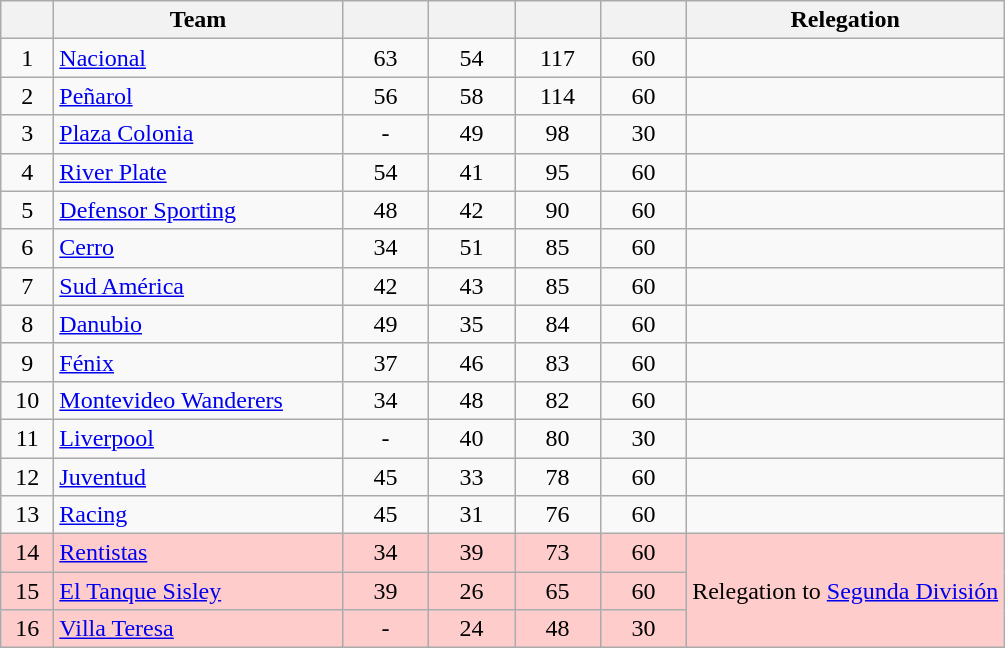<table class="wikitable" style="text-align: center;">
<tr>
<th width=28><br></th>
<th width=185>Team</th>
<th width=50></th>
<th width=50></th>
<th width=50></th>
<th width=50></th>
<th>Relegation</th>
</tr>
<tr>
<td>1</td>
<td align="left"><a href='#'>Nacional</a></td>
<td>63</td>
<td>54</td>
<td>117</td>
<td>60</td>
<td></td>
</tr>
<tr>
<td>2</td>
<td align="left"><a href='#'>Peñarol</a></td>
<td>56</td>
<td>58</td>
<td>114</td>
<td>60</td>
<td></td>
</tr>
<tr>
<td>3</td>
<td align="left"><a href='#'>Plaza Colonia</a></td>
<td>-</td>
<td>49</td>
<td>98</td>
<td>30</td>
<td></td>
</tr>
<tr>
<td>4</td>
<td align="left"><a href='#'>River Plate</a></td>
<td>54</td>
<td>41</td>
<td>95</td>
<td>60</td>
<td></td>
</tr>
<tr>
<td>5</td>
<td align="left"><a href='#'>Defensor Sporting</a></td>
<td>48</td>
<td>42</td>
<td>90</td>
<td>60</td>
<td></td>
</tr>
<tr>
<td>6</td>
<td align="left"><a href='#'>Cerro</a></td>
<td>34</td>
<td>51</td>
<td>85</td>
<td>60</td>
<td></td>
</tr>
<tr>
<td>7</td>
<td align="left"><a href='#'>Sud América</a></td>
<td>42</td>
<td>43</td>
<td>85</td>
<td>60</td>
<td></td>
</tr>
<tr>
<td>8</td>
<td align="left"><a href='#'>Danubio</a></td>
<td>49</td>
<td>35</td>
<td>84</td>
<td>60</td>
<td></td>
</tr>
<tr>
<td>9</td>
<td align="left"><a href='#'>Fénix</a></td>
<td>37</td>
<td>46</td>
<td>83</td>
<td>60</td>
<td></td>
</tr>
<tr>
<td>10</td>
<td align="left"><a href='#'>Montevideo Wanderers</a></td>
<td>34</td>
<td>48</td>
<td>82</td>
<td>60</td>
<td></td>
</tr>
<tr>
<td>11</td>
<td align="left"><a href='#'>Liverpool</a></td>
<td>-</td>
<td>40</td>
<td>80</td>
<td>30</td>
<td></td>
</tr>
<tr>
<td>12</td>
<td align="left"><a href='#'>Juventud</a></td>
<td>45</td>
<td>33</td>
<td>78</td>
<td>60</td>
<td></td>
</tr>
<tr>
<td>13</td>
<td align="left"><a href='#'>Racing</a></td>
<td>45</td>
<td>31</td>
<td>76</td>
<td>60</td>
<td></td>
</tr>
<tr bgcolor=#FFCCCC>
<td>14</td>
<td align="left"><a href='#'>Rentistas</a></td>
<td>34</td>
<td>39</td>
<td>73</td>
<td>60</td>
<td rowspan="3">Relegation to <a href='#'>Segunda División</a></td>
</tr>
<tr bgcolor=#FFCCCC>
<td>15</td>
<td align="left"><a href='#'>El Tanque Sisley</a></td>
<td>39</td>
<td>26</td>
<td>65</td>
<td>60</td>
</tr>
<tr bgcolor=#FFCCCC>
<td>16</td>
<td align="left"><a href='#'>Villa Teresa</a></td>
<td>-</td>
<td>24</td>
<td>48</td>
<td>30</td>
</tr>
</table>
